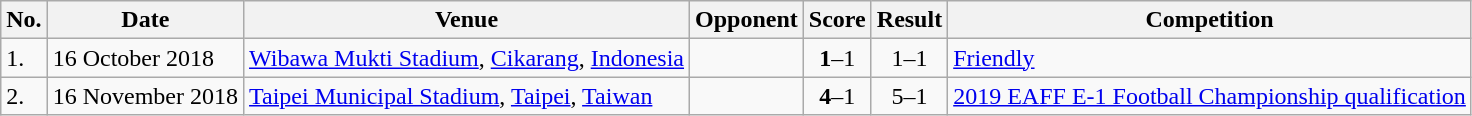<table class="wikitable" style="font-size:100%;">
<tr>
<th>No.</th>
<th>Date</th>
<th>Venue</th>
<th>Opponent</th>
<th>Score</th>
<th>Result</th>
<th>Competition</th>
</tr>
<tr>
<td>1.</td>
<td>16 October 2018</td>
<td><a href='#'>Wibawa Mukti Stadium</a>, <a href='#'>Cikarang</a>, <a href='#'>Indonesia</a></td>
<td></td>
<td align=center><strong>1</strong>–1</td>
<td align=center>1–1</td>
<td><a href='#'>Friendly</a></td>
</tr>
<tr>
<td>2.</td>
<td>16 November 2018</td>
<td><a href='#'>Taipei Municipal Stadium</a>, <a href='#'>Taipei</a>, <a href='#'>Taiwan</a></td>
<td></td>
<td align=center><strong>4</strong>–1</td>
<td align=center>5–1</td>
<td><a href='#'>2019 EAFF E-1 Football Championship qualification</a></td>
</tr>
</table>
